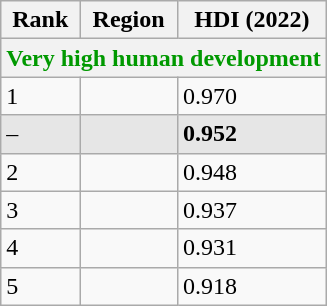<table class="wikitable sortable">
<tr>
<th>Rank</th>
<th>Region</th>
<th>HDI (2022)</th>
</tr>
<tr>
<th colspan="3" style="color:#090;">Very high human development</th>
</tr>
<tr>
<td>1</td>
<td></td>
<td>0.970</td>
</tr>
<tr style="background:#e6e6e6">
<td>–</td>
<td><strong></strong></td>
<td><strong>0.952</strong></td>
</tr>
<tr>
<td>2</td>
<td></td>
<td>0.948</td>
</tr>
<tr>
<td>3</td>
<td></td>
<td>0.937</td>
</tr>
<tr>
<td>4</td>
<td></td>
<td>0.931</td>
</tr>
<tr>
<td>5</td>
<td></td>
<td>0.918</td>
</tr>
</table>
